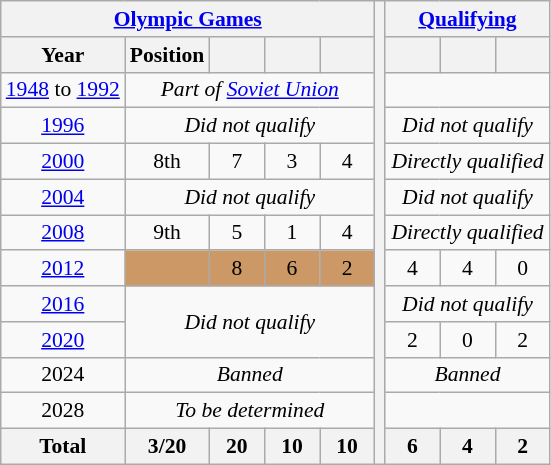<table class="wikitable" style="text-align: center;font-size:90%;">
<tr>
<th colspan=5><a href='#'>Olympic Games</a></th>
<th rowspan=13></th>
<th colspan=3><a href='#'>Qualifying</a></th>
</tr>
<tr>
<th>Year</th>
<th>Position</th>
<th width=30></th>
<th width=30></th>
<th width=30></th>
<th width=30></th>
<th width=30></th>
<th width=30></th>
</tr>
<tr>
<td><a href='#'>1948</a> to <a href='#'>1992</a></td>
<td colspan=4><em>Part of <a href='#'>Soviet Union</a></em></td>
<td colspan=4 rowspan=1></td>
</tr>
<tr>
<td> <a href='#'>1996</a></td>
<td colspan=4><em>Did not qualify</em></td>
<td colspan=3><em>Did not qualify</em></td>
</tr>
<tr>
<td> <a href='#'>2000</a></td>
<td>8th</td>
<td>7</td>
<td>3</td>
<td>4</td>
<td colspan=3><em>Directly qualified</em></td>
</tr>
<tr>
<td> <a href='#'>2004</a></td>
<td colspan=4><em>Did not qualify</em></td>
<td colspan=3><em>Did not qualify</em></td>
</tr>
<tr>
<td> <a href='#'>2008</a></td>
<td>9th</td>
<td>5</td>
<td>1</td>
<td>4</td>
<td colspan=3><em>Directly qualified</em></td>
</tr>
<tr>
<td> <a href='#'>2012</a></td>
<td bgcolor=#cc9966></td>
<td bgcolor=#cc9966>8</td>
<td bgcolor=#cc9966>6</td>
<td bgcolor=#cc9966>2</td>
<td>4</td>
<td>4</td>
<td>0</td>
</tr>
<tr>
<td> <a href='#'>2016</a></td>
<td colspan=4 rowspan=2><em>Did not qualify</em></td>
<td colspan=3><em>Did not qualify</em></td>
</tr>
<tr>
<td> <a href='#'>2020</a></td>
<td>2</td>
<td>0</td>
<td>2</td>
</tr>
<tr>
<td> 2024</td>
<td colspan=4><em>Banned</em></td>
<td colspan=4><em>Banned</em></td>
</tr>
<tr>
<td> 2028</td>
<td colspan=4><em>To be determined</em></td>
</tr>
<tr>
<th>Total</th>
<th>3/20</th>
<th>20</th>
<th>10</th>
<th>10</th>
<th>6</th>
<th>4</th>
<th>2</th>
</tr>
</table>
